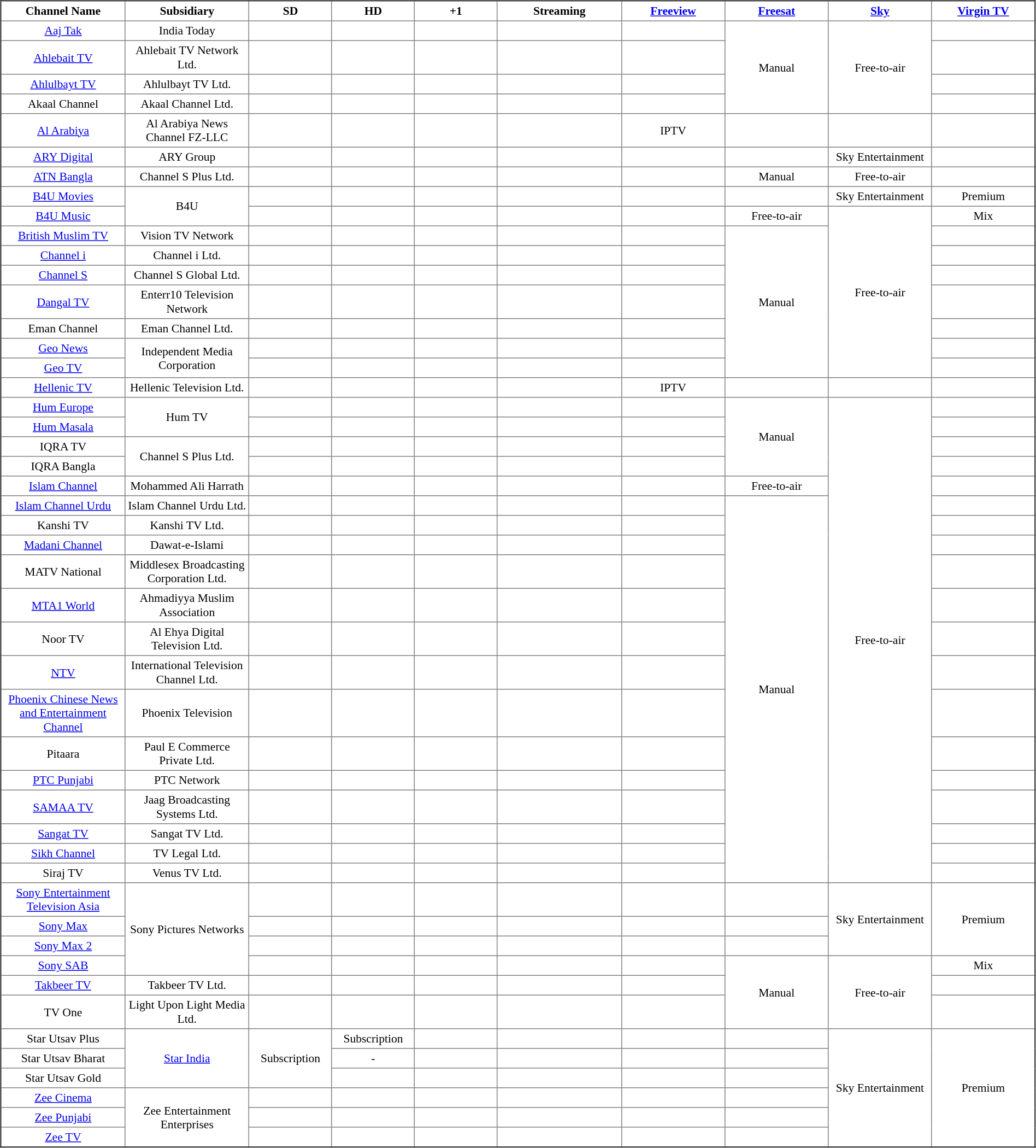<table class="toccolours sortable" border="2" cellpadding="3" style="border-collapse:collapse; font-size:90%; text-align:center; width:100%;">
<tr>
<th style="width:12%;">Channel Name</th>
<th style="width:12%;">Subsidiary</th>
<th style="width:8%;">SD</th>
<th style="width:8%;">HD</th>
<th style="width:8%;">+1</th>
<th style="width:12%;">Streaming</th>
<th style="width:10%;"><a href='#'>Freeview</a></th>
<th style="width:10%;"><a href='#'>Freesat</a></th>
<th style="width:10%;"><a href='#'>Sky</a></th>
<th style="width:10%;"><a href='#'>Virgin TV</a></th>
</tr>
<tr>
<td><a href='#'>Aaj Tak</a></td>
<td>India Today</td>
<td></td>
<td></td>
<td></td>
<td></td>
<td></td>
<td rowspan="4">Manual</td>
<td rowspan="4">Free-to-air</td>
<td></td>
</tr>
<tr>
<td><a href='#'>Ahlebait TV</a></td>
<td>Ahlebait TV Network Ltd.</td>
<td></td>
<td></td>
<td></td>
<td></td>
<td></td>
<td></td>
</tr>
<tr>
<td><a href='#'>Ahlulbayt TV</a></td>
<td>Ahlulbayt TV Ltd.</td>
<td></td>
<td></td>
<td></td>
<td></td>
<td></td>
<td></td>
</tr>
<tr>
<td>Akaal Channel</td>
<td>Akaal Channel Ltd.</td>
<td></td>
<td></td>
<td></td>
<td></td>
<td></td>
<td></td>
</tr>
<tr>
<td><a href='#'>Al Arabiya</a></td>
<td>Al Arabiya News Channel FZ-LLC</td>
<td></td>
<td></td>
<td></td>
<td></td>
<td>IPTV</td>
<td></td>
<td></td>
<td></td>
</tr>
<tr>
<td><a href='#'>ARY Digital</a></td>
<td>ARY Group</td>
<td></td>
<td></td>
<td></td>
<td></td>
<td></td>
<td></td>
<td>Sky Entertainment</td>
<td></td>
</tr>
<tr>
<td><a href='#'>ATN Bangla</a></td>
<td>Channel S Plus Ltd.</td>
<td></td>
<td></td>
<td></td>
<td></td>
<td></td>
<td>Manual</td>
<td>Free-to-air</td>
<td></td>
</tr>
<tr>
<td><a href='#'>B4U Movies</a></td>
<td rowspan="2">B4U</td>
<td></td>
<td></td>
<td></td>
<td></td>
<td></td>
<td></td>
<td>Sky Entertainment</td>
<td>Premium</td>
</tr>
<tr>
<td><a href='#'>B4U Music</a></td>
<td></td>
<td></td>
<td></td>
<td></td>
<td></td>
<td>Free-to-air</td>
<td rowspan="8">Free-to-air</td>
<td>Mix</td>
</tr>
<tr>
<td><a href='#'>British Muslim TV</a></td>
<td>Vision TV Network</td>
<td></td>
<td></td>
<td></td>
<td></td>
<td></td>
<td rowspan="7">Manual</td>
<td></td>
</tr>
<tr>
<td><a href='#'>Channel i</a></td>
<td>Channel i Ltd.</td>
<td></td>
<td></td>
<td></td>
<td></td>
<td></td>
<td></td>
</tr>
<tr>
<td><a href='#'>Channel S</a></td>
<td>Channel S Global Ltd.</td>
<td></td>
<td></td>
<td></td>
<td></td>
<td></td>
<td></td>
</tr>
<tr>
<td><a href='#'>Dangal TV</a></td>
<td>Enterr10 Television Network</td>
<td></td>
<td></td>
<td></td>
<td></td>
<td></td>
<td></td>
</tr>
<tr>
<td>Eman Channel</td>
<td>Eman Channel Ltd.</td>
<td></td>
<td></td>
<td></td>
<td></td>
<td></td>
<td></td>
</tr>
<tr>
<td><a href='#'>Geo News</a></td>
<td rowspan="2">Independent Media Corporation</td>
<td></td>
<td></td>
<td></td>
<td></td>
<td></td>
<td></td>
</tr>
<tr>
<td><a href='#'>Geo TV</a></td>
<td></td>
<td></td>
<td></td>
<td></td>
<td></td>
<td></td>
</tr>
<tr>
<td><a href='#'>Hellenic TV</a></td>
<td>Hellenic Television Ltd.</td>
<td></td>
<td></td>
<td></td>
<td></td>
<td>IPTV</td>
<td></td>
<td></td>
<td></td>
</tr>
<tr>
<td><a href='#'>Hum Europe</a></td>
<td rowspan="2">Hum TV</td>
<td></td>
<td></td>
<td></td>
<td></td>
<td></td>
<td rowspan="4">Manual</td>
<td rowspan="19">Free-to-air</td>
<td></td>
</tr>
<tr>
<td><a href='#'>Hum Masala</a></td>
<td></td>
<td></td>
<td></td>
<td></td>
<td></td>
<td></td>
</tr>
<tr>
<td>IQRA TV</td>
<td rowspan="2">Channel S Plus Ltd.</td>
<td></td>
<td></td>
<td></td>
<td></td>
<td></td>
<td></td>
</tr>
<tr>
<td>IQRA Bangla</td>
<td></td>
<td></td>
<td></td>
<td></td>
<td></td>
<td></td>
</tr>
<tr>
<td><a href='#'>Islam Channel</a></td>
<td>Mohammed Ali Harrath</td>
<td></td>
<td></td>
<td></td>
<td></td>
<td></td>
<td>Free-to-air</td>
<td></td>
</tr>
<tr>
<td><a href='#'>Islam Channel Urdu</a></td>
<td>Islam Channel Urdu Ltd.</td>
<td></td>
<td></td>
<td></td>
<td></td>
<td></td>
<td rowspan="14">Manual</td>
<td></td>
</tr>
<tr>
<td>Kanshi TV</td>
<td>Kanshi TV Ltd.</td>
<td></td>
<td></td>
<td></td>
<td></td>
<td></td>
<td></td>
</tr>
<tr>
<td><a href='#'>Madani Channel</a></td>
<td>Dawat-e-Islami</td>
<td></td>
<td></td>
<td></td>
<td></td>
<td></td>
<td></td>
</tr>
<tr>
<td>MATV National</td>
<td>Middlesex Broadcasting Corporation Ltd.</td>
<td></td>
<td></td>
<td></td>
<td></td>
<td></td>
<td></td>
</tr>
<tr>
<td><a href='#'>MTA1 World</a></td>
<td>Ahmadiyya Muslim Association</td>
<td></td>
<td></td>
<td></td>
<td></td>
<td></td>
<td></td>
</tr>
<tr>
<td>Noor TV</td>
<td>Al Ehya Digital Television Ltd.</td>
<td></td>
<td></td>
<td></td>
<td></td>
<td></td>
<td></td>
</tr>
<tr>
<td><a href='#'>NTV</a></td>
<td>International Television Channel Ltd.</td>
<td></td>
<td></td>
<td></td>
<td></td>
<td></td>
<td></td>
</tr>
<tr>
<td><a href='#'>Phoenix Chinese News and Entertainment Channel</a></td>
<td>Phoenix Television</td>
<td></td>
<td></td>
<td></td>
<td></td>
<td></td>
<td></td>
</tr>
<tr>
<td>Pitaara</td>
<td>Paul E Commerce Private Ltd.</td>
<td></td>
<td></td>
<td></td>
<td></td>
<td></td>
<td></td>
</tr>
<tr>
<td><a href='#'>PTC Punjabi</a></td>
<td>PTC Network</td>
<td></td>
<td></td>
<td></td>
<td></td>
<td></td>
<td></td>
</tr>
<tr>
<td><a href='#'>SAMAA TV</a></td>
<td>Jaag Broadcasting Systems Ltd.</td>
<td></td>
<td></td>
<td></td>
<td></td>
<td></td>
<td></td>
</tr>
<tr>
<td><a href='#'>Sangat TV</a></td>
<td>Sangat TV Ltd.</td>
<td></td>
<td></td>
<td></td>
<td></td>
<td></td>
<td></td>
</tr>
<tr>
<td><a href='#'>Sikh Channel</a></td>
<td>TV Legal Ltd.</td>
<td></td>
<td></td>
<td></td>
<td></td>
<td></td>
<td></td>
</tr>
<tr>
<td>Siraj TV</td>
<td>Venus TV Ltd.</td>
<td></td>
<td></td>
<td></td>
<td></td>
<td></td>
<td></td>
</tr>
<tr>
<td><a href='#'>Sony Entertainment Television Asia</a></td>
<td rowspan="4">Sony Pictures Networks</td>
<td></td>
<td></td>
<td></td>
<td></td>
<td></td>
<td></td>
<td rowspan="3">Sky Entertainment</td>
<td rowspan="3">Premium</td>
</tr>
<tr>
<td><a href='#'>Sony Max</a></td>
<td></td>
<td></td>
<td></td>
<td></td>
<td></td>
<td></td>
</tr>
<tr>
<td><a href='#'>Sony Max 2</a></td>
<td></td>
<td></td>
<td></td>
<td></td>
<td></td>
<td></td>
</tr>
<tr>
<td><a href='#'>Sony SAB</a></td>
<td></td>
<td></td>
<td></td>
<td></td>
<td></td>
<td rowspan="3">Manual</td>
<td rowspan="3">Free-to-air</td>
<td>Mix</td>
</tr>
<tr>
<td><a href='#'>Takbeer TV</a></td>
<td>Takbeer TV Ltd.</td>
<td></td>
<td></td>
<td></td>
<td></td>
<td></td>
<td></td>
</tr>
<tr>
<td>TV One</td>
<td>Light Upon Light Media Ltd.</td>
<td></td>
<td></td>
<td></td>
<td></td>
<td></td>
<td></td>
</tr>
<tr>
<td>Star Utsav Plus</td>
<td rowspan="3"><a href='#'>Star India</a></td>
<td rowspan="3">Subscription</td>
<td>Subscription</td>
<td></td>
<td></td>
<td></td>
<td></td>
<td rowspan="6">Sky Entertainment</td>
<td rowspan="6">Premium</td>
</tr>
<tr>
<td>Star Utsav Bharat</td>
<td>-</td>
<td></td>
<td></td>
<td></td>
<td></td>
</tr>
<tr>
<td>Star Utsav Gold</td>
<td></td>
<td></td>
<td></td>
<td></td>
<td></td>
</tr>
<tr>
<td><a href='#'>Zee Cinema</a></td>
<td rowspan="3">Zee Entertainment Enterprises</td>
<td></td>
<td></td>
<td></td>
<td></td>
<td></td>
<td></td>
</tr>
<tr>
<td><a href='#'>Zee Punjabi</a></td>
<td></td>
<td></td>
<td></td>
<td></td>
<td></td>
<td></td>
</tr>
<tr>
<td><a href='#'>Zee TV</a></td>
<td></td>
<td></td>
<td></td>
<td></td>
<td></td>
<td></td>
</tr>
</table>
